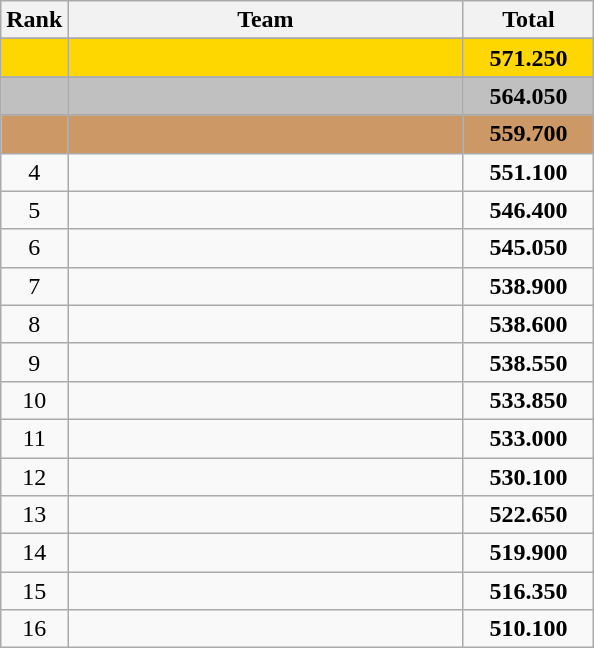<table class="wikitable" style="text-align:center">
<tr>
<th>Rank</th>
<th style="width:16em">Team</th>
<th style="width:5em">Total</th>
</tr>
<tr>
</tr>
<tr bgcolor=gold>
<td></td>
<td align=left></td>
<td><strong>571.250</strong></td>
</tr>
<tr>
</tr>
<tr bgcolor=silver>
<td></td>
<td align=left></td>
<td><strong>564.050</strong></td>
</tr>
<tr>
</tr>
<tr bgcolor=#CC9966>
<td></td>
<td align=left></td>
<td><strong>559.700</strong></td>
</tr>
<tr>
<td>4</td>
<td align=left></td>
<td><strong>551.100</strong></td>
</tr>
<tr>
<td>5</td>
<td align=left></td>
<td><strong>546.400</strong></td>
</tr>
<tr>
<td>6</td>
<td align=left></td>
<td><strong>545.050</strong></td>
</tr>
<tr>
<td>7</td>
<td align=left></td>
<td><strong>538.900</strong></td>
</tr>
<tr>
<td>8</td>
<td align=left></td>
<td><strong>538.600</strong></td>
</tr>
<tr>
<td>9</td>
<td align=left></td>
<td><strong>538.550</strong></td>
</tr>
<tr>
<td>10</td>
<td align=left></td>
<td><strong>533.850</strong></td>
</tr>
<tr>
<td>11</td>
<td align=left></td>
<td><strong>533.000</strong></td>
</tr>
<tr>
<td>12</td>
<td align=left></td>
<td><strong>530.100</strong></td>
</tr>
<tr>
<td>13</td>
<td align=left></td>
<td><strong>522.650</strong></td>
</tr>
<tr>
<td>14</td>
<td align=left></td>
<td><strong>519.900</strong></td>
</tr>
<tr>
<td>15</td>
<td align=left></td>
<td><strong>516.350</strong></td>
</tr>
<tr>
<td>16</td>
<td align=left></td>
<td><strong>510.100</strong></td>
</tr>
</table>
